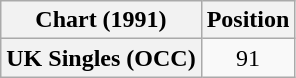<table class="wikitable plainrowheaders" style="text-align:center">
<tr>
<th scope="col">Chart (1991)</th>
<th scope="col">Position</th>
</tr>
<tr>
<th scope="row">UK Singles (OCC)</th>
<td>91</td>
</tr>
</table>
